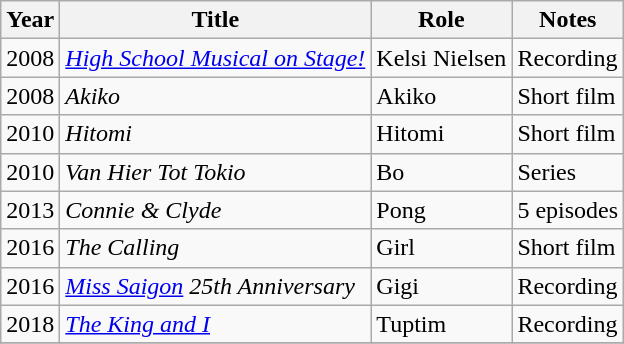<table class="wikitable sortable">
<tr>
<th>Year</th>
<th>Title</th>
<th>Role</th>
<th class="unsortable">Notes</th>
</tr>
<tr>
<td>2008</td>
<td><em><a href='#'>High School Musical on Stage!</a></em></td>
<td>Kelsi Nielsen</td>
<td>Recording</td>
</tr>
<tr>
<td>2008</td>
<td><em>Akiko</em></td>
<td>Akiko</td>
<td>Short film</td>
</tr>
<tr>
<td>2010</td>
<td><em>Hitomi</em></td>
<td>Hitomi</td>
<td>Short film</td>
</tr>
<tr>
<td>2010</td>
<td><em>Van Hier Tot Tokio</em></td>
<td>Bo</td>
<td>Series</td>
</tr>
<tr>
<td>2013</td>
<td><em>Connie & Clyde</em></td>
<td>Pong</td>
<td>5 episodes</td>
</tr>
<tr>
<td>2016</td>
<td><em>The Calling</em></td>
<td>Girl</td>
<td>Short film</td>
</tr>
<tr>
<td>2016</td>
<td><em><a href='#'>Miss Saigon</a> 25th Anniversary</em></td>
<td>Gigi</td>
<td>Recording</td>
</tr>
<tr>
<td>2018</td>
<td><em><a href='#'>The King and I</a></em></td>
<td>Tuptim</td>
<td>Recording</td>
</tr>
<tr>
</tr>
</table>
